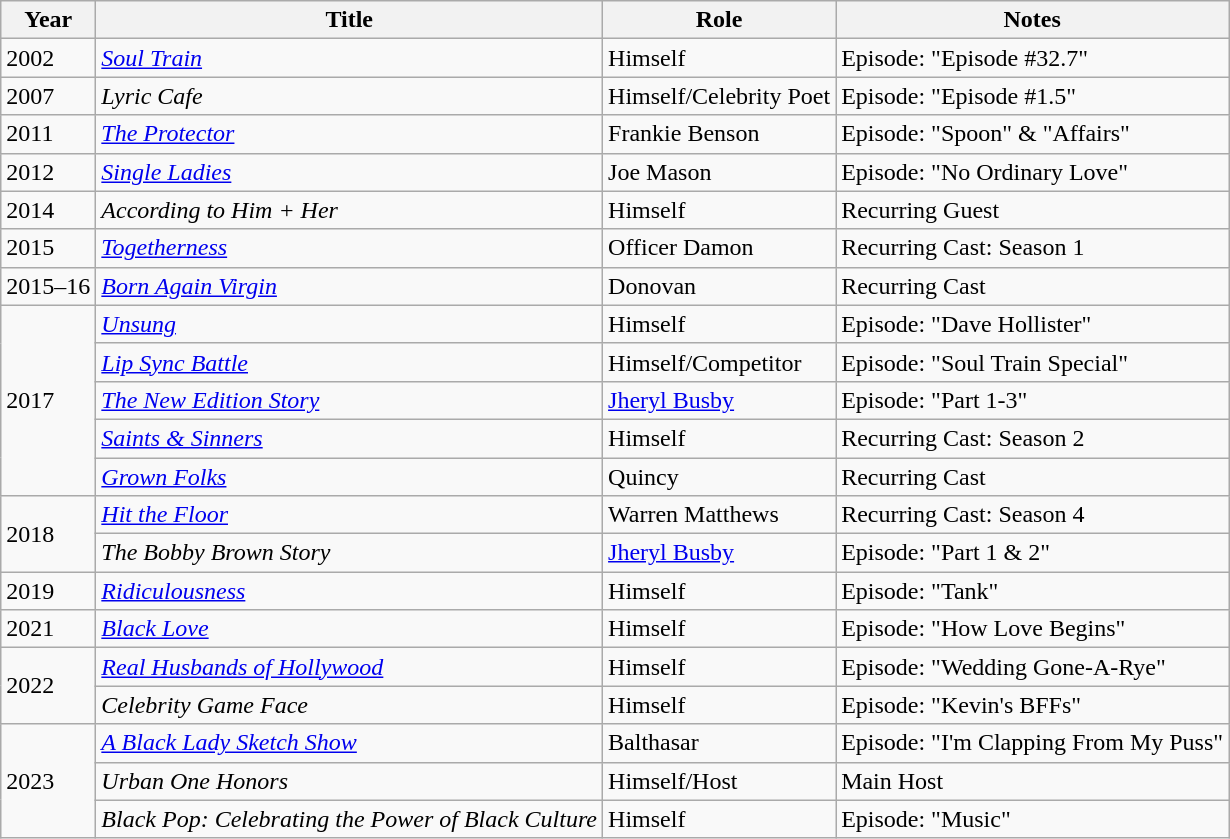<table class="wikitable plainrowheaders sortable" style="margin-right: 0;">
<tr>
<th>Year</th>
<th>Title</th>
<th>Role</th>
<th>Notes</th>
</tr>
<tr>
<td>2002</td>
<td><em><a href='#'>Soul Train</a></em></td>
<td>Himself</td>
<td>Episode: "Episode #32.7"</td>
</tr>
<tr>
<td>2007</td>
<td><em>Lyric Cafe</em></td>
<td>Himself/Celebrity Poet</td>
<td>Episode: "Episode #1.5"</td>
</tr>
<tr>
<td>2011</td>
<td><em><a href='#'>The Protector</a></em></td>
<td>Frankie Benson</td>
<td>Episode: "Spoon" & "Affairs"</td>
</tr>
<tr>
<td>2012</td>
<td><em><a href='#'>Single Ladies</a></em></td>
<td>Joe Mason</td>
<td>Episode: "No Ordinary Love"</td>
</tr>
<tr>
<td>2014</td>
<td><em>According to Him + Her</em></td>
<td>Himself</td>
<td>Recurring Guest</td>
</tr>
<tr>
<td>2015</td>
<td><em><a href='#'>Togetherness</a></em></td>
<td>Officer Damon</td>
<td>Recurring Cast: Season 1</td>
</tr>
<tr>
<td>2015–16</td>
<td><em><a href='#'>Born Again Virgin</a></em></td>
<td>Donovan</td>
<td>Recurring Cast</td>
</tr>
<tr>
<td rowspan=5>2017</td>
<td><em><a href='#'>Unsung</a></em></td>
<td>Himself</td>
<td>Episode: "Dave Hollister"</td>
</tr>
<tr>
<td><em><a href='#'>Lip Sync Battle</a></em></td>
<td>Himself/Competitor</td>
<td>Episode: "Soul Train Special"</td>
</tr>
<tr>
<td><em><a href='#'>The New Edition Story</a></em></td>
<td><a href='#'>Jheryl Busby</a></td>
<td>Episode: "Part 1-3"</td>
</tr>
<tr>
<td><em><a href='#'>Saints & Sinners</a></em></td>
<td>Himself</td>
<td>Recurring Cast: Season 2</td>
</tr>
<tr>
<td><em><a href='#'>Grown Folks</a></em></td>
<td>Quincy</td>
<td>Recurring Cast</td>
</tr>
<tr>
<td rowspan=2>2018</td>
<td><em><a href='#'>Hit the Floor</a></em></td>
<td>Warren Matthews</td>
<td>Recurring Cast: Season 4</td>
</tr>
<tr>
<td><em>The Bobby Brown Story</em></td>
<td><a href='#'>Jheryl Busby</a></td>
<td>Episode: "Part 1 & 2"</td>
</tr>
<tr>
<td>2019</td>
<td><em><a href='#'>Ridiculousness</a></em></td>
<td>Himself</td>
<td>Episode: "Tank"</td>
</tr>
<tr>
<td>2021</td>
<td><em><a href='#'>Black Love</a></em></td>
<td>Himself</td>
<td>Episode: "How Love Begins"</td>
</tr>
<tr>
<td rowspan=2>2022</td>
<td><em><a href='#'>Real Husbands of Hollywood</a></em></td>
<td>Himself</td>
<td>Episode: "Wedding Gone-A-Rye"</td>
</tr>
<tr>
<td><em>Celebrity Game Face</em></td>
<td>Himself</td>
<td>Episode: "Kevin's BFFs"</td>
</tr>
<tr>
<td rowspan=3>2023</td>
<td><em><a href='#'>A Black Lady Sketch Show</a></em></td>
<td>Balthasar</td>
<td>Episode: "I'm Clapping From My Puss"</td>
</tr>
<tr>
<td><em>Urban One Honors</em></td>
<td>Himself/Host</td>
<td>Main Host</td>
</tr>
<tr>
<td><em>Black Pop: Celebrating the Power of Black Culture</em></td>
<td>Himself</td>
<td>Episode: "Music"</td>
</tr>
</table>
